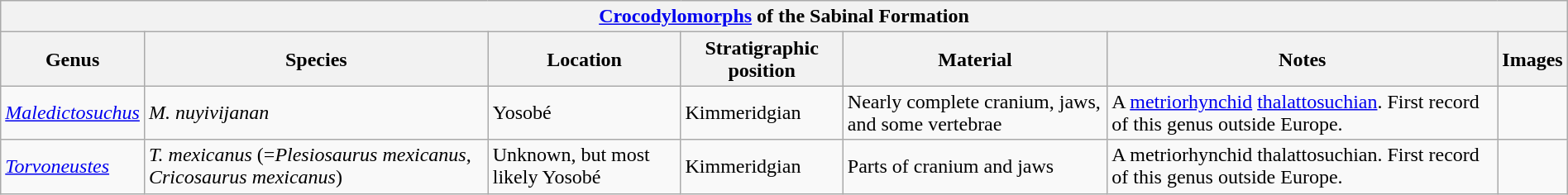<table class="wikitable" width="100%" align="center">
<tr>
<th colspan="8" align="center"><a href='#'>Crocodylomorphs</a> of the Sabinal Formation</th>
</tr>
<tr>
<th>Genus</th>
<th>Species</th>
<th>Location</th>
<th>Stratigraphic position</th>
<th>Material</th>
<th>Notes</th>
<th>Images</th>
</tr>
<tr>
<td><em><a href='#'>Maledictosuchus</a></em></td>
<td><em>M. nuyivijanan</em></td>
<td>Yosobé</td>
<td>Kimmeridgian</td>
<td>Nearly complete cranium, jaws, and some vertebrae</td>
<td>A <a href='#'>metriorhynchid</a> <a href='#'>thalattosuchian</a>. First record of this genus outside Europe.</td>
<td></td>
</tr>
<tr>
<td><em><a href='#'>Torvoneustes</a></em></td>
<td><em>T. mexicanus</em> (=<em>Plesiosaurus mexicanus</em>, <em>Cricosaurus mexicanus</em>)</td>
<td>Unknown, but most likely Yosobé</td>
<td>Kimmeridgian</td>
<td>Parts of cranium and jaws</td>
<td>A metriorhynchid thalattosuchian. First record of this genus outside Europe.</td>
<td></td>
</tr>
</table>
